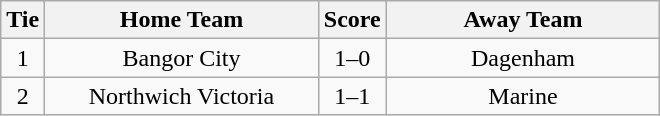<table class="wikitable" style="text-align:center;">
<tr>
<th width=20>Tie</th>
<th width=175>Home Team</th>
<th width=20>Score</th>
<th width=175>Away Team</th>
</tr>
<tr>
<td>1</td>
<td>Bangor City</td>
<td>1–0</td>
<td>Dagenham</td>
</tr>
<tr>
<td>2</td>
<td>Northwich Victoria</td>
<td>1–1</td>
<td>Marine</td>
</tr>
</table>
